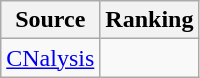<table class="wikitable" style="text-align:center">
<tr>
<th>Source</th>
<th>Ranking</th>
</tr>
<tr>
<td align=left><a href='#'>CNalysis</a></td>
<td></td>
</tr>
</table>
